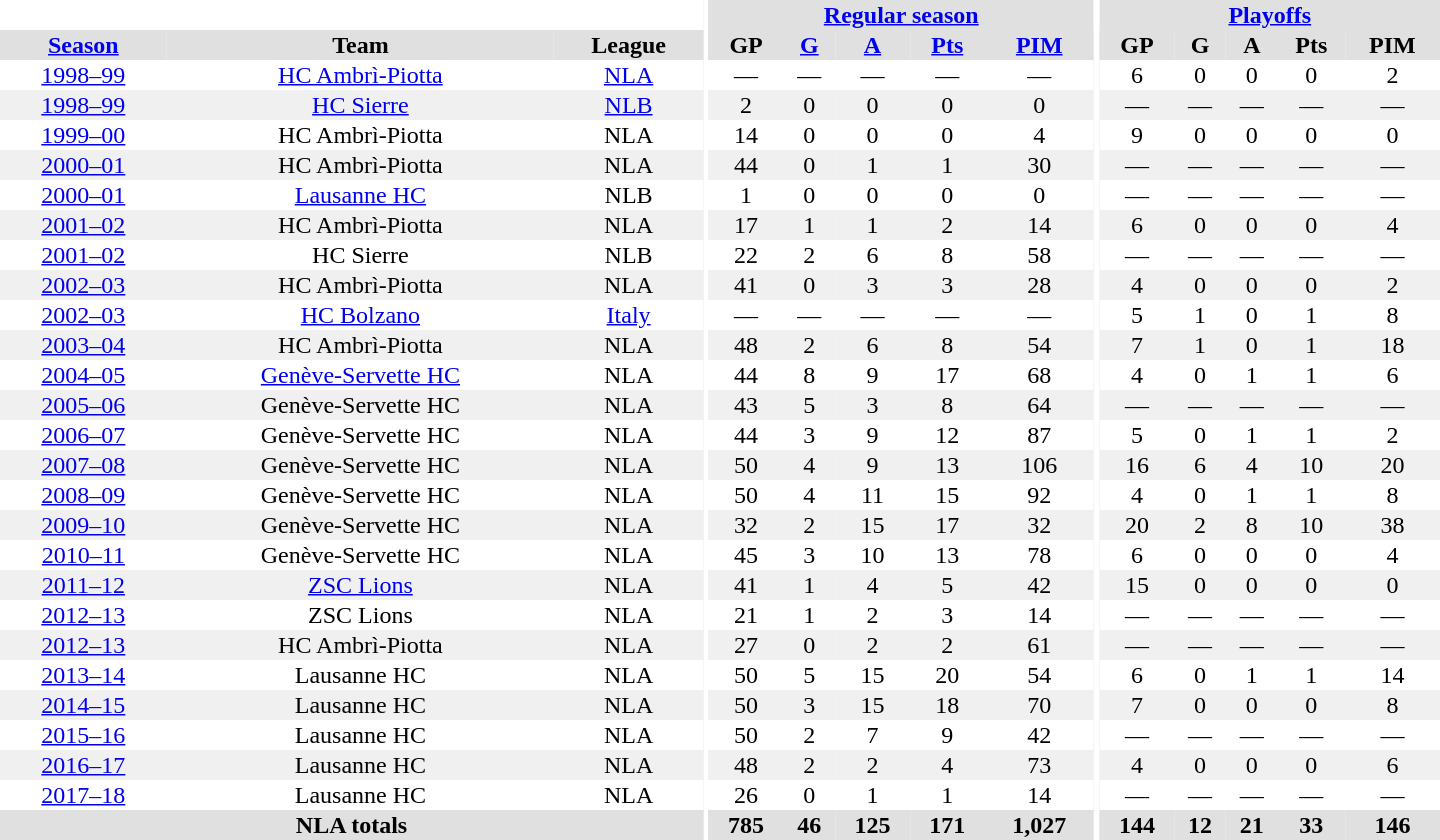<table border="0" cellpadding="1" cellspacing="0" style="text-align:center; width:60em">
<tr bgcolor="#e0e0e0">
<th colspan="3" bgcolor="#ffffff"></th>
<th rowspan="99" bgcolor="#ffffff"></th>
<th colspan="5"><a href='#'>Regular season</a></th>
<th rowspan="99" bgcolor="#ffffff"></th>
<th colspan="5"><a href='#'>Playoffs</a></th>
</tr>
<tr bgcolor="#e0e0e0">
<th><a href='#'>Season</a></th>
<th>Team</th>
<th>League</th>
<th>GP</th>
<th><a href='#'>G</a></th>
<th><a href='#'>A</a></th>
<th><a href='#'>Pts</a></th>
<th><a href='#'>PIM</a></th>
<th>GP</th>
<th>G</th>
<th>A</th>
<th>Pts</th>
<th>PIM</th>
</tr>
<tr>
<td><a href='#'>1998–99</a></td>
<td><a href='#'>HC Ambrì-Piotta</a></td>
<td><a href='#'>NLA</a></td>
<td>—</td>
<td>—</td>
<td>—</td>
<td>—</td>
<td>—</td>
<td>6</td>
<td>0</td>
<td>0</td>
<td>0</td>
<td>2</td>
</tr>
<tr bgcolor="#f0f0f0">
<td><a href='#'>1998–99</a></td>
<td><a href='#'>HC Sierre</a></td>
<td><a href='#'>NLB</a></td>
<td>2</td>
<td>0</td>
<td>0</td>
<td>0</td>
<td>0</td>
<td>—</td>
<td>—</td>
<td>—</td>
<td>—</td>
<td>—</td>
</tr>
<tr>
<td><a href='#'>1999–00</a></td>
<td>HC Ambrì-Piotta</td>
<td>NLA</td>
<td>14</td>
<td>0</td>
<td>0</td>
<td>0</td>
<td>4</td>
<td>9</td>
<td>0</td>
<td>0</td>
<td>0</td>
<td>0</td>
</tr>
<tr bgcolor="#f0f0f0">
<td><a href='#'>2000–01</a></td>
<td>HC Ambrì-Piotta</td>
<td>NLA</td>
<td>44</td>
<td>0</td>
<td>1</td>
<td>1</td>
<td>30</td>
<td>—</td>
<td>—</td>
<td>—</td>
<td>—</td>
<td>—</td>
</tr>
<tr>
<td><a href='#'>2000–01</a></td>
<td><a href='#'>Lausanne HC</a></td>
<td>NLB</td>
<td>1</td>
<td>0</td>
<td>0</td>
<td>0</td>
<td>0</td>
<td>—</td>
<td>—</td>
<td>—</td>
<td>—</td>
<td>—</td>
</tr>
<tr bgcolor="#f0f0f0">
<td><a href='#'>2001–02</a></td>
<td>HC Ambrì-Piotta</td>
<td>NLA</td>
<td>17</td>
<td>1</td>
<td>1</td>
<td>2</td>
<td>14</td>
<td>6</td>
<td>0</td>
<td>0</td>
<td>0</td>
<td>4</td>
</tr>
<tr>
<td><a href='#'>2001–02</a></td>
<td>HC Sierre</td>
<td>NLB</td>
<td>22</td>
<td>2</td>
<td>6</td>
<td>8</td>
<td>58</td>
<td>—</td>
<td>—</td>
<td>—</td>
<td>—</td>
<td>—</td>
</tr>
<tr bgcolor="#f0f0f0">
<td><a href='#'>2002–03</a></td>
<td>HC Ambrì-Piotta</td>
<td>NLA</td>
<td>41</td>
<td>0</td>
<td>3</td>
<td>3</td>
<td>28</td>
<td>4</td>
<td>0</td>
<td>0</td>
<td>0</td>
<td>2</td>
</tr>
<tr>
<td><a href='#'>2002–03</a></td>
<td><a href='#'>HC Bolzano</a></td>
<td><a href='#'>Italy</a></td>
<td>—</td>
<td>—</td>
<td>—</td>
<td>—</td>
<td>—</td>
<td>5</td>
<td>1</td>
<td>0</td>
<td>1</td>
<td>8</td>
</tr>
<tr bgcolor="#f0f0f0">
<td><a href='#'>2003–04</a></td>
<td>HC Ambrì-Piotta</td>
<td>NLA</td>
<td>48</td>
<td>2</td>
<td>6</td>
<td>8</td>
<td>54</td>
<td>7</td>
<td>1</td>
<td>0</td>
<td>1</td>
<td>18</td>
</tr>
<tr>
<td><a href='#'>2004–05</a></td>
<td><a href='#'>Genève-Servette HC</a></td>
<td>NLA</td>
<td>44</td>
<td>8</td>
<td>9</td>
<td>17</td>
<td>68</td>
<td>4</td>
<td>0</td>
<td>1</td>
<td>1</td>
<td>6</td>
</tr>
<tr bgcolor="#f0f0f0">
<td><a href='#'>2005–06</a></td>
<td>Genève-Servette HC</td>
<td>NLA</td>
<td>43</td>
<td>5</td>
<td>3</td>
<td>8</td>
<td>64</td>
<td>—</td>
<td>—</td>
<td>—</td>
<td>—</td>
<td>—</td>
</tr>
<tr>
<td><a href='#'>2006–07</a></td>
<td>Genève-Servette HC</td>
<td>NLA</td>
<td>44</td>
<td>3</td>
<td>9</td>
<td>12</td>
<td>87</td>
<td>5</td>
<td>0</td>
<td>1</td>
<td>1</td>
<td>2</td>
</tr>
<tr bgcolor="#f0f0f0">
<td><a href='#'>2007–08</a></td>
<td>Genève-Servette HC</td>
<td>NLA</td>
<td>50</td>
<td>4</td>
<td>9</td>
<td>13</td>
<td>106</td>
<td>16</td>
<td>6</td>
<td>4</td>
<td>10</td>
<td>20</td>
</tr>
<tr>
<td><a href='#'>2008–09</a></td>
<td>Genève-Servette HC</td>
<td>NLA</td>
<td>50</td>
<td>4</td>
<td>11</td>
<td>15</td>
<td>92</td>
<td>4</td>
<td>0</td>
<td>1</td>
<td>1</td>
<td>8</td>
</tr>
<tr bgcolor="#f0f0f0">
<td><a href='#'>2009–10</a></td>
<td>Genève-Servette HC</td>
<td>NLA</td>
<td>32</td>
<td>2</td>
<td>15</td>
<td>17</td>
<td>32</td>
<td>20</td>
<td>2</td>
<td>8</td>
<td>10</td>
<td>38</td>
</tr>
<tr>
<td><a href='#'>2010–11</a></td>
<td>Genève-Servette HC</td>
<td>NLA</td>
<td>45</td>
<td>3</td>
<td>10</td>
<td>13</td>
<td>78</td>
<td>6</td>
<td>0</td>
<td>0</td>
<td>0</td>
<td>4</td>
</tr>
<tr bgcolor="#f0f0f0">
<td><a href='#'>2011–12</a></td>
<td><a href='#'>ZSC Lions</a></td>
<td>NLA</td>
<td>41</td>
<td>1</td>
<td>4</td>
<td>5</td>
<td>42</td>
<td>15</td>
<td>0</td>
<td>0</td>
<td>0</td>
<td>0</td>
</tr>
<tr>
<td><a href='#'>2012–13</a></td>
<td>ZSC Lions</td>
<td>NLA</td>
<td>21</td>
<td>1</td>
<td>2</td>
<td>3</td>
<td>14</td>
<td>—</td>
<td>—</td>
<td>—</td>
<td>—</td>
<td>—</td>
</tr>
<tr bgcolor="#f0f0f0">
<td><a href='#'>2012–13</a></td>
<td>HC Ambrì-Piotta</td>
<td>NLA</td>
<td>27</td>
<td>0</td>
<td>2</td>
<td>2</td>
<td>61</td>
<td>—</td>
<td>—</td>
<td>—</td>
<td>—</td>
<td>—</td>
</tr>
<tr>
<td><a href='#'>2013–14</a></td>
<td>Lausanne HC</td>
<td>NLA</td>
<td>50</td>
<td>5</td>
<td>15</td>
<td>20</td>
<td>54</td>
<td>6</td>
<td>0</td>
<td>1</td>
<td>1</td>
<td>14</td>
</tr>
<tr bgcolor="#f0f0f0">
<td><a href='#'>2014–15</a></td>
<td>Lausanne HC</td>
<td>NLA</td>
<td>50</td>
<td>3</td>
<td>15</td>
<td>18</td>
<td>70</td>
<td>7</td>
<td>0</td>
<td>0</td>
<td>0</td>
<td>8</td>
</tr>
<tr>
<td><a href='#'>2015–16</a></td>
<td>Lausanne HC</td>
<td>NLA</td>
<td>50</td>
<td>2</td>
<td>7</td>
<td>9</td>
<td>42</td>
<td>—</td>
<td>—</td>
<td>—</td>
<td>—</td>
<td>—</td>
</tr>
<tr bgcolor="#f0f0f0">
<td><a href='#'>2016–17</a></td>
<td>Lausanne HC</td>
<td>NLA</td>
<td>48</td>
<td>2</td>
<td>2</td>
<td>4</td>
<td>73</td>
<td>4</td>
<td>0</td>
<td>0</td>
<td>0</td>
<td>6</td>
</tr>
<tr>
<td><a href='#'>2017–18</a></td>
<td>Lausanne HC</td>
<td>NLA</td>
<td>26</td>
<td>0</td>
<td>1</td>
<td>1</td>
<td>14</td>
<td>—</td>
<td>—</td>
<td>—</td>
<td>—</td>
<td>—</td>
</tr>
<tr>
</tr>
<tr ALIGN="center" bgcolor="#e0e0e0">
<th colspan="3">NLA totals</th>
<th ALIGN="center">785</th>
<th ALIGN="center">46</th>
<th ALIGN="center">125</th>
<th ALIGN="center">171</th>
<th ALIGN="center">1,027</th>
<th ALIGN="center">144</th>
<th ALIGN="center">12</th>
<th ALIGN="center">21</th>
<th ALIGN="center">33</th>
<th ALIGN="center">146</th>
</tr>
</table>
